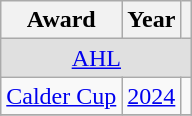<table class="wikitable">
<tr>
<th>Award</th>
<th>Year</th>
<th></th>
</tr>
<tr ALIGN="center" bgcolor="#e0e0e0">
<td colspan="3"><a href='#'>AHL</a></td>
</tr>
<tr>
<td><a href='#'>Calder Cup</a></td>
<td><a href='#'>2024</a></td>
<td></td>
</tr>
<tr>
</tr>
</table>
